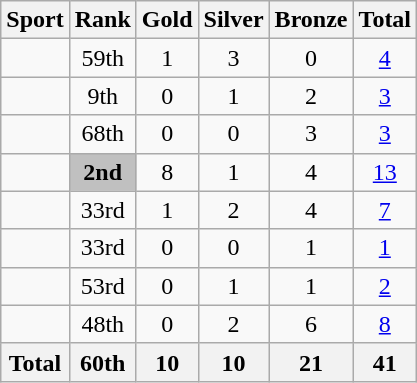<table class="wikitable sortable" style="text-align:center;">
<tr>
<th>Sport</th>
<th>Rank</th>
<th> Gold</th>
<th> Silver</th>
<th> Bronze</th>
<th>Total</th>
</tr>
<tr>
<td></td>
<td>59th</td>
<td>1</td>
<td>3</td>
<td>0</td>
<td><a href='#'>4</a></td>
</tr>
<tr>
<td></td>
<td>9th</td>
<td>0</td>
<td>1</td>
<td>2</td>
<td><a href='#'>3</a></td>
</tr>
<tr>
<td></td>
<td>68th</td>
<td>0</td>
<td>0</td>
<td>3</td>
<td><a href='#'>3</a></td>
</tr>
<tr>
<td></td>
<td bgcolor=silver><strong>2nd</strong></td>
<td>8</td>
<td>1</td>
<td>4</td>
<td><a href='#'>13</a></td>
</tr>
<tr>
<td></td>
<td>33rd</td>
<td>1</td>
<td>2</td>
<td>4</td>
<td><a href='#'>7</a></td>
</tr>
<tr>
<td></td>
<td>33rd</td>
<td>0</td>
<td>0</td>
<td>1</td>
<td><a href='#'>1</a></td>
</tr>
<tr>
<td></td>
<td>53rd</td>
<td>0</td>
<td>1</td>
<td>1</td>
<td><a href='#'>2</a></td>
</tr>
<tr>
<td></td>
<td>48th</td>
<td>0</td>
<td>2</td>
<td>6</td>
<td><a href='#'>8</a></td>
</tr>
<tr>
<th>Total</th>
<th>60th</th>
<th>10</th>
<th>10</th>
<th>21</th>
<th>41</th>
</tr>
</table>
